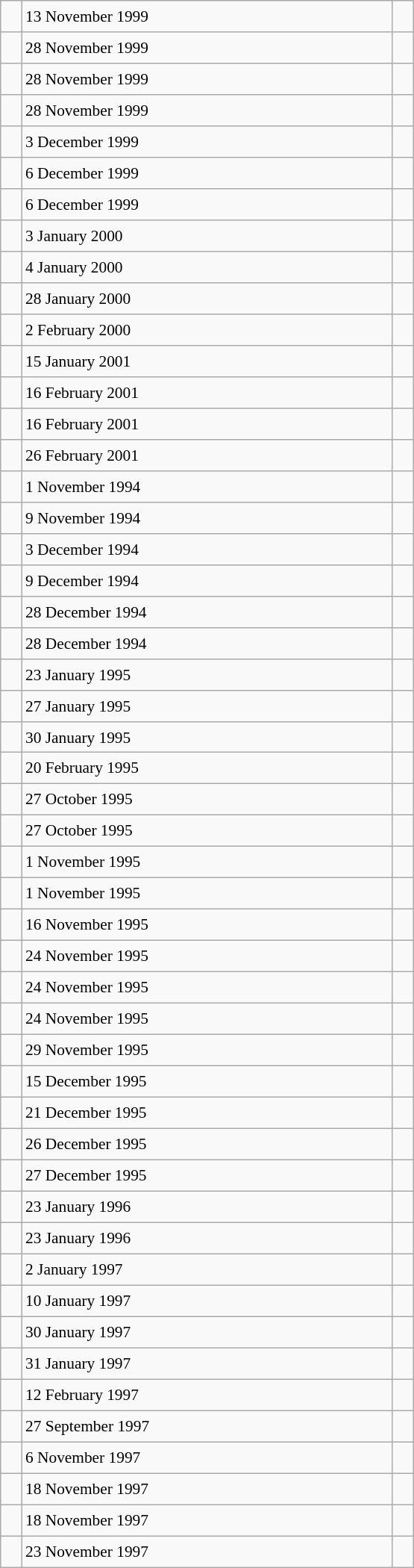<table class="wikitable" style="font-size: 89%; float: left; width: 26em; margin-right: 1em; height: 1400px">
<tr>
<td></td>
<td>13 November 1999</td>
<td></td>
</tr>
<tr>
<td></td>
<td>28 November 1999</td>
<td></td>
</tr>
<tr>
<td></td>
<td>28 November 1999</td>
<td></td>
</tr>
<tr>
<td></td>
<td>28 November 1999</td>
<td></td>
</tr>
<tr>
<td></td>
<td>3 December 1999</td>
<td></td>
</tr>
<tr>
<td></td>
<td>6 December 1999</td>
<td></td>
</tr>
<tr>
<td></td>
<td>6 December 1999</td>
<td></td>
</tr>
<tr>
<td></td>
<td>3 January 2000</td>
<td></td>
</tr>
<tr>
<td></td>
<td>4 January 2000</td>
<td></td>
</tr>
<tr>
<td></td>
<td>28 January 2000</td>
<td></td>
</tr>
<tr>
<td></td>
<td>2 February 2000</td>
<td></td>
</tr>
<tr>
<td></td>
<td>15 January 2001</td>
<td></td>
</tr>
<tr>
<td></td>
<td>16 February 2001</td>
<td></td>
</tr>
<tr>
<td></td>
<td>16 February 2001</td>
<td></td>
</tr>
<tr>
<td></td>
<td>26 February 2001</td>
<td></td>
</tr>
<tr>
<td></td>
<td>1 November 1994</td>
<td></td>
</tr>
<tr>
<td></td>
<td>9 November 1994</td>
<td></td>
</tr>
<tr>
<td></td>
<td>3 December 1994</td>
<td></td>
</tr>
<tr>
<td></td>
<td>9 December 1994</td>
<td></td>
</tr>
<tr>
<td></td>
<td>28 December 1994</td>
<td></td>
</tr>
<tr>
<td></td>
<td>28 December 1994</td>
<td></td>
</tr>
<tr>
<td></td>
<td>23 January 1995</td>
<td></td>
</tr>
<tr>
<td></td>
<td>27 January 1995</td>
<td></td>
</tr>
<tr>
<td></td>
<td>30 January 1995</td>
<td></td>
</tr>
<tr>
<td></td>
<td>20 February 1995</td>
<td></td>
</tr>
<tr>
<td></td>
<td>27 October 1995</td>
<td></td>
</tr>
<tr>
<td></td>
<td>27 October 1995</td>
<td></td>
</tr>
<tr>
<td></td>
<td>1 November 1995</td>
<td></td>
</tr>
<tr>
<td></td>
<td>1 November 1995</td>
<td></td>
</tr>
<tr>
<td></td>
<td>16 November 1995</td>
<td></td>
</tr>
<tr>
<td></td>
<td>24 November 1995</td>
<td></td>
</tr>
<tr>
<td></td>
<td>24 November 1995</td>
<td></td>
</tr>
<tr>
<td></td>
<td>24 November 1995</td>
<td></td>
</tr>
<tr>
<td></td>
<td>29 November 1995</td>
<td></td>
</tr>
<tr>
<td></td>
<td>15 December 1995</td>
<td></td>
</tr>
<tr>
<td></td>
<td>21 December 1995</td>
<td></td>
</tr>
<tr>
<td></td>
<td>26 December 1995</td>
<td></td>
</tr>
<tr>
<td></td>
<td>27 December 1995</td>
<td></td>
</tr>
<tr>
<td></td>
<td>23 January 1996</td>
<td></td>
</tr>
<tr>
<td></td>
<td>23 January 1996</td>
<td></td>
</tr>
<tr>
<td></td>
<td>2 January 1997</td>
<td></td>
</tr>
<tr>
<td></td>
<td>10 January 1997</td>
<td></td>
</tr>
<tr>
<td></td>
<td>30 January 1997</td>
<td></td>
</tr>
<tr>
<td></td>
<td>31 January 1997</td>
<td></td>
</tr>
<tr>
<td></td>
<td>12 February 1997</td>
<td></td>
</tr>
<tr>
<td></td>
<td>27 September 1997</td>
<td></td>
</tr>
<tr>
<td></td>
<td>6 November 1997</td>
<td></td>
</tr>
<tr>
<td></td>
<td>18 November 1997</td>
<td></td>
</tr>
<tr>
<td></td>
<td>18 November 1997</td>
<td></td>
</tr>
<tr>
<td></td>
<td>23 November 1997</td>
<td></td>
</tr>
</table>
